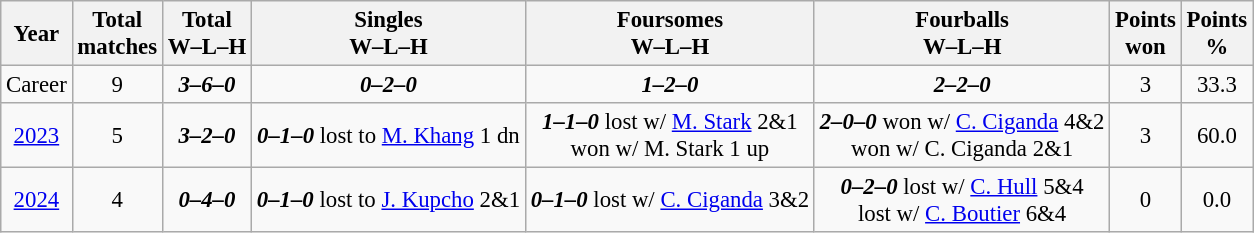<table class="wikitable" style="text-align:center; font-size: 95%;">
<tr>
<th>Year</th>
<th>Total<br>matches</th>
<th>Total<br>W–L–H</th>
<th>Singles<br>W–L–H</th>
<th>Foursomes<br>W–L–H</th>
<th>Fourballs<br>W–L–H</th>
<th>Points<br>won</th>
<th>Points<br>%</th>
</tr>
<tr>
<td>Career</td>
<td>9</td>
<td><strong><em>3–6–0</em></strong></td>
<td><strong><em>0–2–0</em></strong></td>
<td><strong><em>1–2–0</em></strong></td>
<td><strong><em>2–2–0</em></strong></td>
<td>3</td>
<td>33.3</td>
</tr>
<tr>
<td><a href='#'>2023</a></td>
<td>5</td>
<td><strong><em>3–2–0</em></strong></td>
<td><strong><em>0–1–0</em></strong> lost to <a href='#'>M. Khang</a> 1 dn</td>
<td><strong><em>1–1–0</em></strong> lost w/ <a href='#'>M. Stark</a> 2&1<br>won w/ M. Stark 1 up</td>
<td><strong><em>2–0–0</em></strong> won w/ <a href='#'>C. Ciganda</a> 4&2<br>won w/ C. Ciganda 2&1</td>
<td>3</td>
<td>60.0</td>
</tr>
<tr>
<td><a href='#'>2024</a></td>
<td>4</td>
<td><strong><em>0–4–0</em></strong></td>
<td><strong><em>0–1–0</em></strong> lost to <a href='#'>J. Kupcho</a> 2&1</td>
<td><strong><em>0–1–0</em></strong> lost w/ <a href='#'>C. Ciganda</a> 3&2</td>
<td><strong><em>0–2–0</em></strong> lost w/ <a href='#'>C. Hull</a> 5&4<br>lost w/ <a href='#'>C. Boutier</a> 6&4</td>
<td>0</td>
<td>0.0</td>
</tr>
</table>
